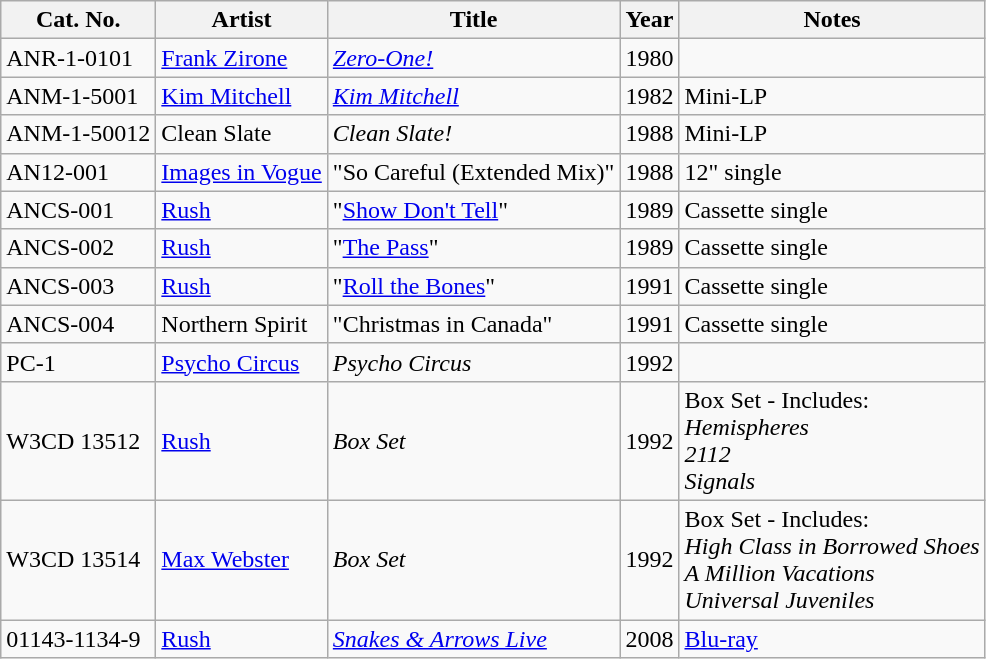<table class="wikitable sortable">
<tr>
<th>Cat. No.</th>
<th>Artist</th>
<th>Title</th>
<th>Year</th>
<th>Notes</th>
</tr>
<tr>
<td>ANR-1-0101</td>
<td><a href='#'>Frank Zirone</a></td>
<td><em><a href='#'>Zero-One!</a></em></td>
<td>1980</td>
<td></td>
</tr>
<tr>
<td>ANM-1-5001</td>
<td><a href='#'>Kim Mitchell</a></td>
<td><em><a href='#'>Kim Mitchell</a></em></td>
<td>1982</td>
<td>Mini-LP</td>
</tr>
<tr>
<td>ANM-1-50012</td>
<td>Clean Slate</td>
<td><em>Clean Slate!</em></td>
<td>1988</td>
<td>Mini-LP</td>
</tr>
<tr>
<td>AN12-001</td>
<td><a href='#'>Images in Vogue</a></td>
<td>"So Careful (Extended Mix)"</td>
<td>1988</td>
<td>12" single</td>
</tr>
<tr>
<td>ANCS-001</td>
<td><a href='#'>Rush</a></td>
<td>"<a href='#'>Show Don't Tell</a>"</td>
<td>1989</td>
<td>Cassette single</td>
</tr>
<tr>
<td>ANCS-002</td>
<td><a href='#'>Rush</a></td>
<td>"<a href='#'>The Pass</a>"</td>
<td>1989</td>
<td>Cassette single</td>
</tr>
<tr>
<td>ANCS-003</td>
<td><a href='#'>Rush</a></td>
<td>"<a href='#'>Roll the Bones</a>"</td>
<td>1991</td>
<td>Cassette single</td>
</tr>
<tr>
<td>ANCS-004</td>
<td>Northern Spirit</td>
<td>"Christmas in Canada"</td>
<td>1991</td>
<td>Cassette single</td>
</tr>
<tr>
<td>PC-1</td>
<td><a href='#'>Psycho Circus</a></td>
<td><em>Psycho Circus</em></td>
<td>1992</td>
<td></td>
</tr>
<tr>
<td>W3CD 13512</td>
<td><a href='#'>Rush</a></td>
<td><em>Box Set</em></td>
<td>1992</td>
<td>Box Set - Includes:<br><em>Hemispheres</em><br><em>2112</em><br><em>Signals</em></td>
</tr>
<tr>
<td>W3CD 13514</td>
<td><a href='#'>Max Webster</a></td>
<td><em>Box Set</em></td>
<td>1992</td>
<td>Box Set - Includes:<br><em>High Class in Borrowed Shoes</em><br><em>A Million Vacations</em><br><em>Universal Juveniles</em></td>
</tr>
<tr>
<td>01143-1134-9</td>
<td><a href='#'>Rush</a></td>
<td><em><a href='#'>Snakes & Arrows Live</a></em></td>
<td>2008</td>
<td><a href='#'>Blu-ray</a></td>
</tr>
</table>
